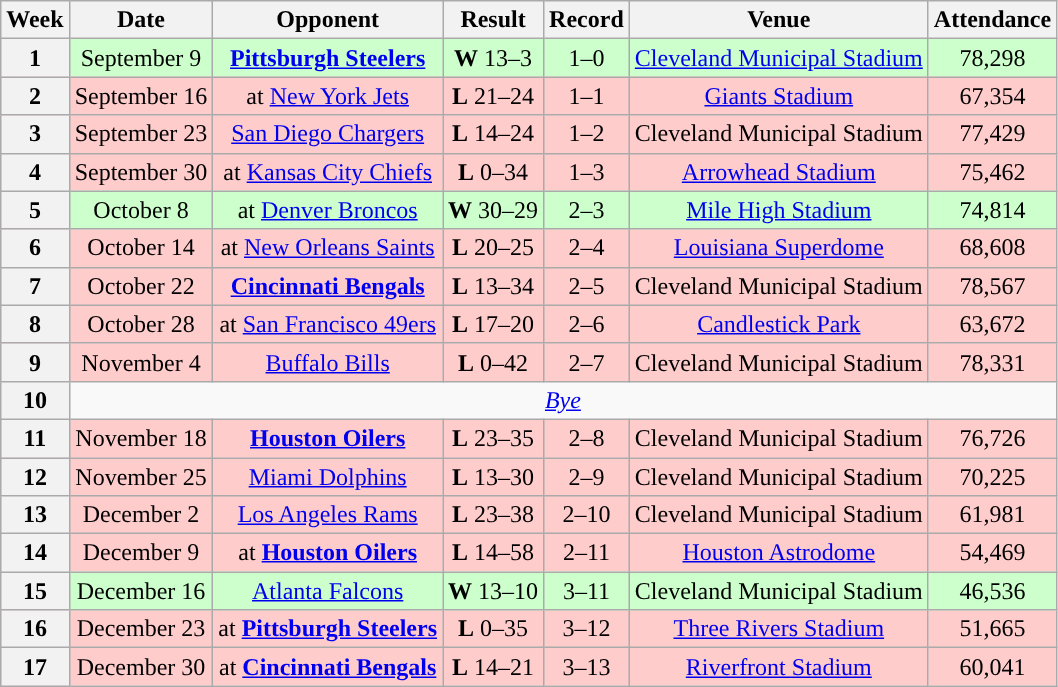<table class="wikitable" style="text-align:center">
<tr>
<th>Week</th>
<th>Date</th>
<th>Opponent</th>
<th>Result</th>
<th>Record</th>
<th>Venue</th>
<th>Attendance</th>
</tr>
<tr style="background:#cfc">
<th>1</th>
<td>September 9</td>
<td><strong><a href='#'>Pittsburgh Steelers</a></strong></td>
<td><strong>W</strong> 13–3</td>
<td>1–0</td>
<td><a href='#'>Cleveland Municipal Stadium</a></td>
<td>78,298</td>
</tr>
<tr style="background:#fcc">
<th>2</th>
<td>September 16</td>
<td>at <a href='#'>New York Jets</a></td>
<td><strong>L</strong> 21–24</td>
<td>1–1</td>
<td><a href='#'>Giants Stadium</a></td>
<td>67,354</td>
</tr>
<tr style="background:#fcc">
<th>3</th>
<td>September 23</td>
<td><a href='#'>San Diego Chargers</a></td>
<td><strong>L</strong> 14–24</td>
<td>1–2</td>
<td>Cleveland Municipal Stadium</td>
<td>77,429</td>
</tr>
<tr style="background:#fcc">
<th>4</th>
<td>September 30</td>
<td>at <a href='#'>Kansas City Chiefs</a></td>
<td><strong>L</strong> 0–34</td>
<td>1–3</td>
<td><a href='#'>Arrowhead Stadium</a></td>
<td>75,462</td>
</tr>
<tr style="background:#cfc">
<th>5</th>
<td>October 8</td>
<td>at <a href='#'>Denver Broncos</a></td>
<td><strong>W</strong> 30–29</td>
<td>2–3</td>
<td><a href='#'>Mile High Stadium</a></td>
<td>74,814</td>
</tr>
<tr style="background:#fcc">
<th>6</th>
<td>October 14</td>
<td>at <a href='#'>New Orleans Saints</a></td>
<td><strong>L</strong> 20–25</td>
<td>2–4</td>
<td><a href='#'>Louisiana Superdome</a></td>
<td>68,608</td>
</tr>
<tr style="background:#fcc">
<th>7</th>
<td>October 22</td>
<td><strong><a href='#'>Cincinnati Bengals</a></strong></td>
<td><strong>L</strong> 13–34</td>
<td>2–5</td>
<td>Cleveland Municipal Stadium</td>
<td>78,567</td>
</tr>
<tr style="background:#fcc">
<th>8</th>
<td>October 28</td>
<td>at <a href='#'>San Francisco 49ers</a></td>
<td><strong>L</strong> 17–20</td>
<td>2–6</td>
<td><a href='#'>Candlestick Park</a></td>
<td>63,672</td>
</tr>
<tr style="background:#fcc">
<th>9</th>
<td>November 4</td>
<td><a href='#'>Buffalo Bills</a></td>
<td><strong>L</strong> 0–42</td>
<td>2–7</td>
<td>Cleveland Municipal Stadium</td>
<td>78,331</td>
</tr>
<tr>
<th>10</th>
<td colspan="7"><em><a href='#'>Bye</a></em></td>
</tr>
<tr style="background:#fcc">
<th>11</th>
<td>November 18</td>
<td><strong><a href='#'>Houston Oilers</a></strong></td>
<td><strong>L</strong> 23–35</td>
<td>2–8</td>
<td>Cleveland Municipal Stadium</td>
<td>76,726</td>
</tr>
<tr style="background:#fcc">
<th>12</th>
<td>November 25</td>
<td><a href='#'>Miami Dolphins</a></td>
<td><strong>L</strong> 13–30</td>
<td>2–9</td>
<td>Cleveland Municipal Stadium</td>
<td>70,225</td>
</tr>
<tr style="background:#fcc">
<th>13</th>
<td>December 2</td>
<td><a href='#'>Los Angeles Rams</a></td>
<td><strong>L</strong> 23–38</td>
<td>2–10</td>
<td>Cleveland Municipal Stadium</td>
<td>61,981</td>
</tr>
<tr style="background:#fcc">
<th>14</th>
<td>December 9</td>
<td>at <strong><a href='#'>Houston Oilers</a></strong></td>
<td><strong>L</strong> 14–58</td>
<td>2–11</td>
<td><a href='#'>Houston Astrodome</a></td>
<td>54,469</td>
</tr>
<tr style="background:#cfc">
<th>15</th>
<td>December 16</td>
<td><a href='#'>Atlanta Falcons</a></td>
<td><strong>W</strong> 13–10</td>
<td>3–11</td>
<td>Cleveland Municipal Stadium</td>
<td>46,536</td>
</tr>
<tr style="background:#fcc">
<th>16</th>
<td>December 23</td>
<td>at <strong><a href='#'>Pittsburgh Steelers</a></strong></td>
<td><strong>L</strong> 0–35</td>
<td>3–12</td>
<td><a href='#'>Three Rivers Stadium</a></td>
<td>51,665</td>
</tr>
<tr style="background:#fcc">
<th>17</th>
<td>December 30</td>
<td>at <strong><a href='#'>Cincinnati Bengals</a></strong></td>
<td><strong>L</strong> 14–21</td>
<td>3–13</td>
<td><a href='#'>Riverfront Stadium</a></td>
<td>60,041</td>
</tr>
</table>
